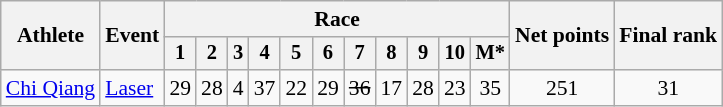<table class="wikitable" style="font-size:90%">
<tr>
<th rowspan=2>Athlete</th>
<th rowspan=2>Event</th>
<th colspan=11>Race</th>
<th rowspan=2>Net points</th>
<th rowspan=2>Final rank</th>
</tr>
<tr style="font-size:95%">
<th>1</th>
<th>2</th>
<th>3</th>
<th>4</th>
<th>5</th>
<th>6</th>
<th>7</th>
<th>8</th>
<th>9</th>
<th>10</th>
<th>M*</th>
</tr>
<tr align=center>
<td align=left><a href='#'>Chi Qiang</a></td>
<td align=left><a href='#'>Laser</a></td>
<td>29</td>
<td>28</td>
<td>4</td>
<td>37</td>
<td>22</td>
<td>29</td>
<td><s>36</s></td>
<td>17</td>
<td>28</td>
<td>23</td>
<td>35</td>
<td>251</td>
<td>31</td>
</tr>
</table>
